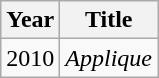<table class="wikitable">
<tr>
<th>Year</th>
<th>Title</th>
</tr>
<tr>
<td>2010</td>
<td><em>Applique</em></td>
</tr>
</table>
